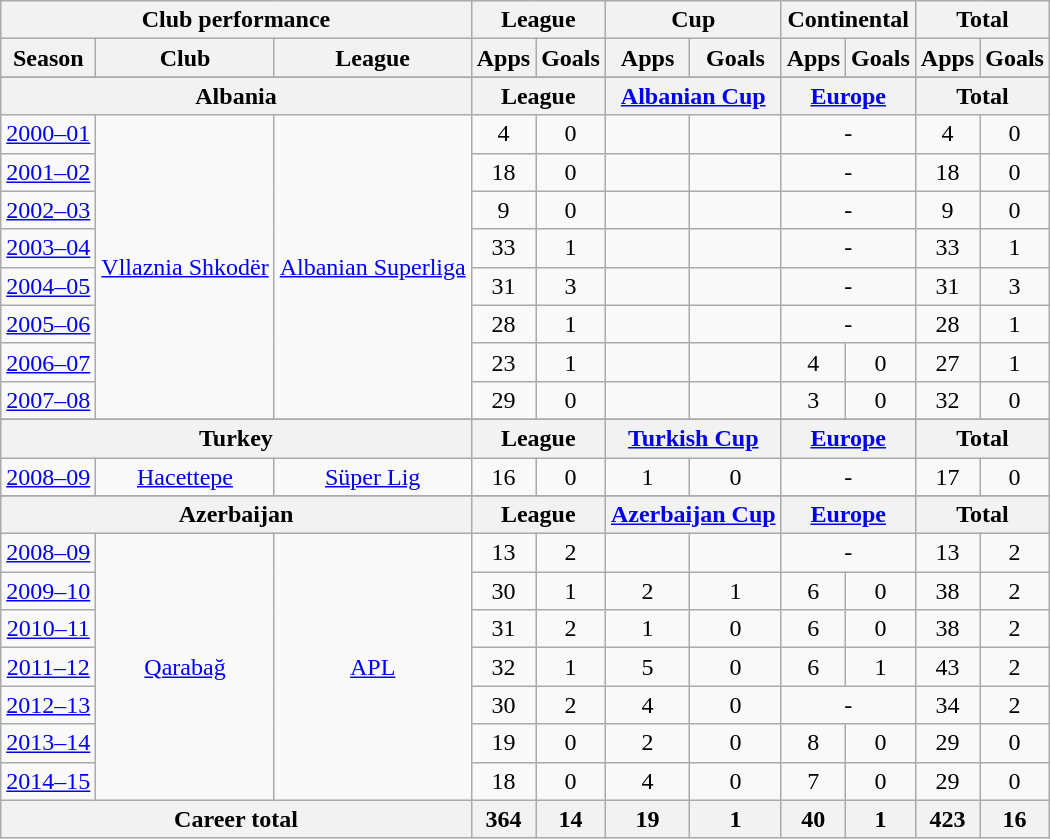<table class="wikitable" style="text-align:center">
<tr>
<th colspan=3>Club performance</th>
<th colspan=2>League</th>
<th colspan=2>Cup</th>
<th colspan=2>Continental</th>
<th colspan=2>Total</th>
</tr>
<tr>
<th>Season</th>
<th>Club</th>
<th>League</th>
<th>Apps</th>
<th>Goals</th>
<th>Apps</th>
<th>Goals</th>
<th>Apps</th>
<th>Goals</th>
<th>Apps</th>
<th>Goals</th>
</tr>
<tr>
</tr>
<tr>
<th colspan=3>Albania</th>
<th colspan=2>League</th>
<th colspan=2><a href='#'>Albanian Cup</a></th>
<th colspan=2><a href='#'>Europe</a></th>
<th colspan=2>Total</th>
</tr>
<tr>
<td><a href='#'>2000–01</a></td>
<td rowspan="8"><a href='#'>Vllaznia Shkodër</a></td>
<td rowspan="8"><a href='#'>Albanian Superliga</a></td>
<td>4</td>
<td>0</td>
<td></td>
<td></td>
<td colspan="2">-</td>
<td>4</td>
<td>0</td>
</tr>
<tr>
<td><a href='#'>2001–02</a></td>
<td>18</td>
<td>0</td>
<td></td>
<td></td>
<td colspan="2">-</td>
<td>18</td>
<td>0</td>
</tr>
<tr>
<td><a href='#'>2002–03</a></td>
<td>9</td>
<td>0</td>
<td></td>
<td></td>
<td colspan="2">-</td>
<td>9</td>
<td>0</td>
</tr>
<tr>
<td><a href='#'>2003–04</a></td>
<td>33</td>
<td>1</td>
<td></td>
<td></td>
<td colspan="2">-</td>
<td>33</td>
<td>1</td>
</tr>
<tr>
<td><a href='#'>2004–05</a></td>
<td>31</td>
<td>3</td>
<td></td>
<td></td>
<td colspan="2">-</td>
<td>31</td>
<td>3</td>
</tr>
<tr>
<td><a href='#'>2005–06</a></td>
<td>28</td>
<td>1</td>
<td></td>
<td></td>
<td colspan="2">-</td>
<td>28</td>
<td>1</td>
</tr>
<tr>
<td><a href='#'>2006–07</a></td>
<td>23</td>
<td>1</td>
<td></td>
<td></td>
<td>4</td>
<td>0</td>
<td>27</td>
<td>1</td>
</tr>
<tr>
<td><a href='#'>2007–08</a></td>
<td>29</td>
<td>0</td>
<td></td>
<td></td>
<td>3</td>
<td>0</td>
<td>32</td>
<td>0</td>
</tr>
<tr>
</tr>
<tr>
<th colspan=3>Turkey</th>
<th colspan=2>League</th>
<th colspan=2><a href='#'>Turkish Cup</a></th>
<th colspan=2><a href='#'>Europe</a></th>
<th colspan=2>Total</th>
</tr>
<tr>
<td><a href='#'>2008–09</a></td>
<td rowspan="1"><a href='#'>Hacettepe</a></td>
<td rowspan="1"><a href='#'>Süper Lig</a></td>
<td>16</td>
<td>0</td>
<td>1</td>
<td>0</td>
<td colspan="2">-</td>
<td>17</td>
<td>0</td>
</tr>
<tr>
</tr>
<tr>
<th colspan=3>Azerbaijan</th>
<th colspan=2>League</th>
<th colspan=2><a href='#'>Azerbaijan Cup</a></th>
<th colspan=2><a href='#'>Europe</a></th>
<th colspan=2>Total</th>
</tr>
<tr>
<td><a href='#'>2008–09</a></td>
<td rowspan="7"><a href='#'>Qarabağ</a></td>
<td rowspan="7"><a href='#'>APL</a></td>
<td>13</td>
<td>2</td>
<td></td>
<td></td>
<td colspan="2">-</td>
<td>13</td>
<td>2</td>
</tr>
<tr>
<td><a href='#'>2009–10</a></td>
<td>30</td>
<td>1</td>
<td>2</td>
<td>1</td>
<td>6</td>
<td>0</td>
<td>38</td>
<td>2</td>
</tr>
<tr>
<td><a href='#'>2010–11</a></td>
<td>31</td>
<td>2</td>
<td>1</td>
<td>0</td>
<td>6</td>
<td>0</td>
<td>38</td>
<td>2</td>
</tr>
<tr>
<td><a href='#'>2011–12</a></td>
<td>32</td>
<td>1</td>
<td>5</td>
<td>0</td>
<td>6</td>
<td>1</td>
<td>43</td>
<td>2</td>
</tr>
<tr>
<td><a href='#'>2012–13</a></td>
<td>30</td>
<td>2</td>
<td>4</td>
<td>0</td>
<td colspan="2">-</td>
<td>34</td>
<td>2</td>
</tr>
<tr>
<td><a href='#'>2013–14</a></td>
<td>19</td>
<td>0</td>
<td>2</td>
<td>0</td>
<td>8</td>
<td>0</td>
<td>29</td>
<td>0</td>
</tr>
<tr>
<td><a href='#'>2014–15</a></td>
<td>18</td>
<td>0</td>
<td>4</td>
<td>0</td>
<td>7</td>
<td>0</td>
<td>29</td>
<td>0</td>
</tr>
<tr>
<th colspan=3>Career total</th>
<th>364</th>
<th>14</th>
<th>19</th>
<th>1</th>
<th>40</th>
<th>1</th>
<th>423</th>
<th>16</th>
</tr>
</table>
